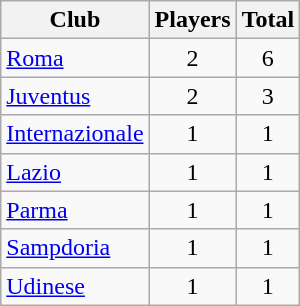<table class="sortable wikitable">
<tr>
<th>Club</th>
<th>Players</th>
<th>Total</th>
</tr>
<tr>
<td><a href='#'>Roma</a></td>
<td align=center>2</td>
<td align=center>6</td>
</tr>
<tr>
<td><a href='#'>Juventus</a></td>
<td align=center>2</td>
<td align=center>3</td>
</tr>
<tr>
<td><a href='#'>Internazionale</a></td>
<td align=center>1</td>
<td align=center>1</td>
</tr>
<tr>
<td><a href='#'>Lazio</a></td>
<td align=center>1</td>
<td align=center>1</td>
</tr>
<tr>
<td><a href='#'>Parma</a></td>
<td align=center>1</td>
<td align=center>1</td>
</tr>
<tr>
<td><a href='#'>Sampdoria</a></td>
<td align=center>1</td>
<td align=center>1</td>
</tr>
<tr>
<td><a href='#'>Udinese</a></td>
<td align=center>1</td>
<td align=center>1</td>
</tr>
</table>
